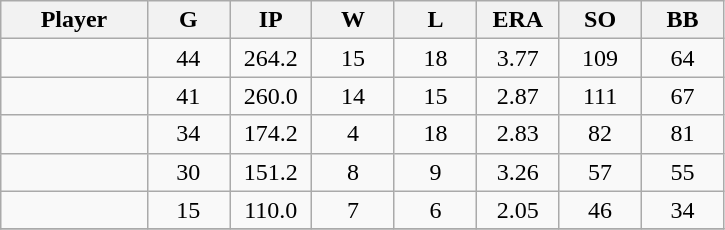<table class="wikitable sortable">
<tr>
<th bgcolor="#DDDDFF" width="16%">Player</th>
<th bgcolor="#DDDDFF" width="9%">G</th>
<th bgcolor="#DDDDFF" width="9%">IP</th>
<th bgcolor="#DDDDFF" width="9%">W</th>
<th bgcolor="#DDDDFF" width="9%">L</th>
<th bgcolor="#DDDDFF" width="9%">ERA</th>
<th bgcolor="#DDDDFF" width="9%">SO</th>
<th bgcolor="#DDDDFF" width="9%">BB</th>
</tr>
<tr align="center">
<td></td>
<td>44</td>
<td>264.2</td>
<td>15</td>
<td>18</td>
<td>3.77</td>
<td>109</td>
<td>64</td>
</tr>
<tr align="center">
<td></td>
<td>41</td>
<td>260.0</td>
<td>14</td>
<td>15</td>
<td>2.87</td>
<td>111</td>
<td>67</td>
</tr>
<tr align="center">
<td></td>
<td>34</td>
<td>174.2</td>
<td>4</td>
<td>18</td>
<td>2.83</td>
<td>82</td>
<td>81</td>
</tr>
<tr align="center">
<td></td>
<td>30</td>
<td>151.2</td>
<td>8</td>
<td>9</td>
<td>3.26</td>
<td>57</td>
<td>55</td>
</tr>
<tr align="center">
<td></td>
<td>15</td>
<td>110.0</td>
<td>7</td>
<td>6</td>
<td>2.05</td>
<td>46</td>
<td>34</td>
</tr>
<tr align="center">
</tr>
</table>
